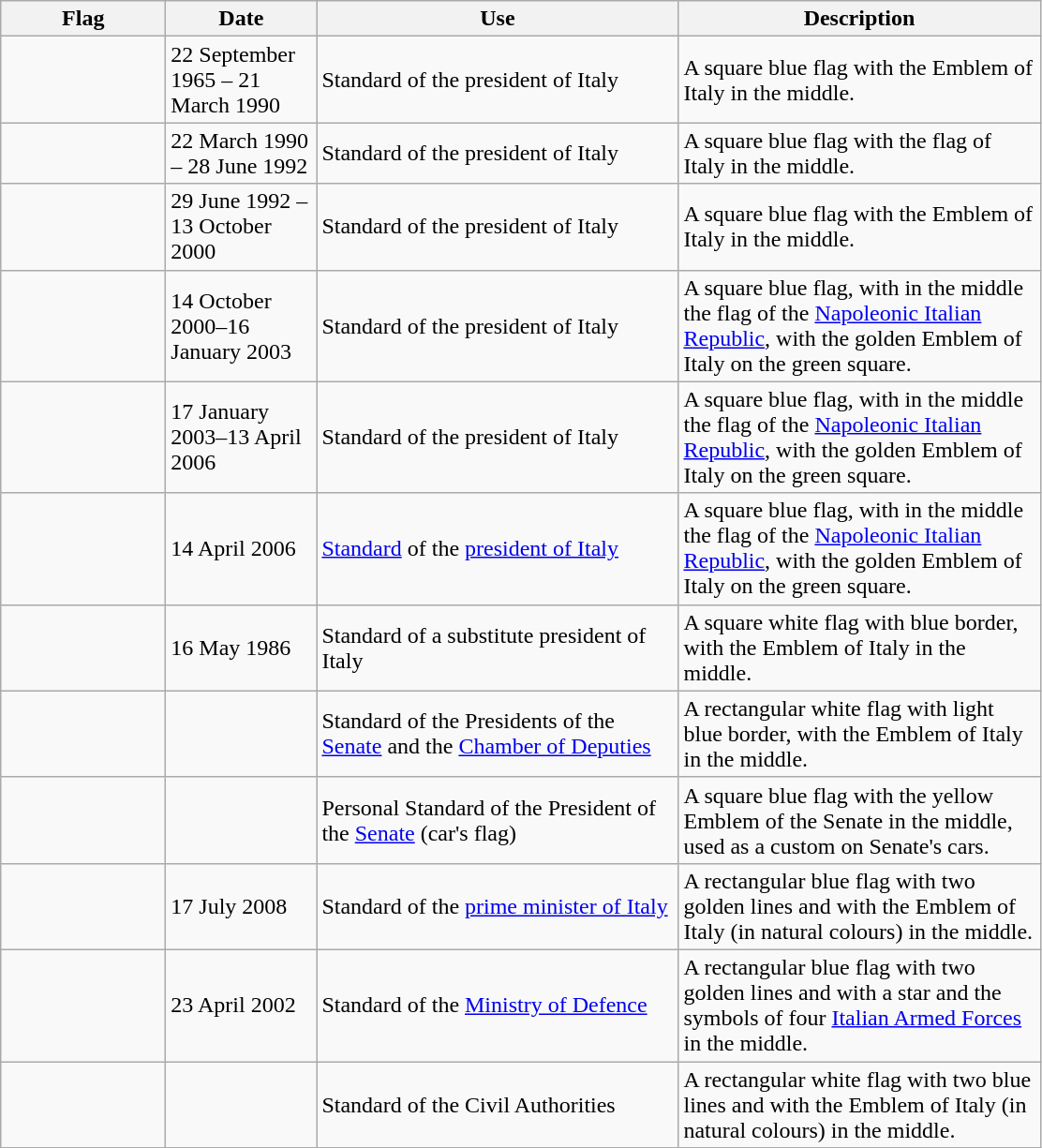<table class="wikitable">
<tr>
<th style="width:110px;">Flag</th>
<th style="width:100px;">Date</th>
<th style="width:250px;">Use</th>
<th style="width:250px;">Description</th>
</tr>
<tr>
<td></td>
<td>22 September 1965 – 21 March 1990</td>
<td>Standard of the president of Italy</td>
<td>A square blue flag with the Emblem of Italy in the middle.</td>
</tr>
<tr>
<td></td>
<td>22 March 1990 – 28 June 1992</td>
<td>Standard of the president of Italy</td>
<td>A square blue flag with the flag of Italy in the middle.</td>
</tr>
<tr>
<td></td>
<td>29 June 1992 – 13 October 2000</td>
<td>Standard of the president of Italy</td>
<td>A square blue flag with the Emblem of Italy in the middle.</td>
</tr>
<tr>
<td></td>
<td>14 October 2000–16 January 2003</td>
<td>Standard of the president of Italy</td>
<td>A square blue flag, with in the middle the flag of the <a href='#'>Napoleonic Italian Republic</a>, with the golden Emblem of Italy on the green square.</td>
</tr>
<tr>
<td></td>
<td>17 January 2003–13 April 2006</td>
<td>Standard of the president of Italy</td>
<td>A square blue flag, with in the middle the flag of the <a href='#'>Napoleonic Italian Republic</a>, with the golden Emblem of Italy on the green square.</td>
</tr>
<tr>
<td></td>
<td>14 April 2006</td>
<td><a href='#'>Standard</a> of the <a href='#'>president of Italy</a></td>
<td>A square blue flag, with in the middle the flag of the <a href='#'>Napoleonic Italian Republic</a>, with the golden Emblem of Italy on the green square.</td>
</tr>
<tr>
<td></td>
<td>16 May 1986</td>
<td>Standard of a substitute president of Italy</td>
<td>A square white flag with blue border, with the Emblem of Italy in the middle.</td>
</tr>
<tr>
<td></td>
<td></td>
<td>Standard of the Presidents of the <a href='#'>Senate</a> and the <a href='#'>Chamber of Deputies</a></td>
<td>A rectangular white flag with light blue border, with the Emblem of Italy in the middle.</td>
</tr>
<tr>
<td></td>
<td></td>
<td>Personal Standard of the President of the <a href='#'>Senate</a> (car's flag)</td>
<td>A square blue flag with the yellow Emblem of the Senate in the middle, used as a custom on Senate's cars.</td>
</tr>
<tr>
<td></td>
<td>17 July 2008</td>
<td>Standard of the <a href='#'>prime minister of Italy</a></td>
<td>A rectangular blue flag with two golden lines and with the Emblem of Italy (in natural colours) in the middle.</td>
</tr>
<tr>
<td></td>
<td>23 April 2002</td>
<td>Standard of the <a href='#'>Ministry of Defence</a></td>
<td>A rectangular blue flag with two golden lines and with a star and the symbols of four <a href='#'>Italian Armed Forces</a> in the middle.</td>
</tr>
<tr>
<td></td>
<td></td>
<td>Standard of the Civil Authorities</td>
<td>A rectangular white flag with two blue lines and with the Emblem of Italy (in natural colours) in the middle.</td>
</tr>
</table>
